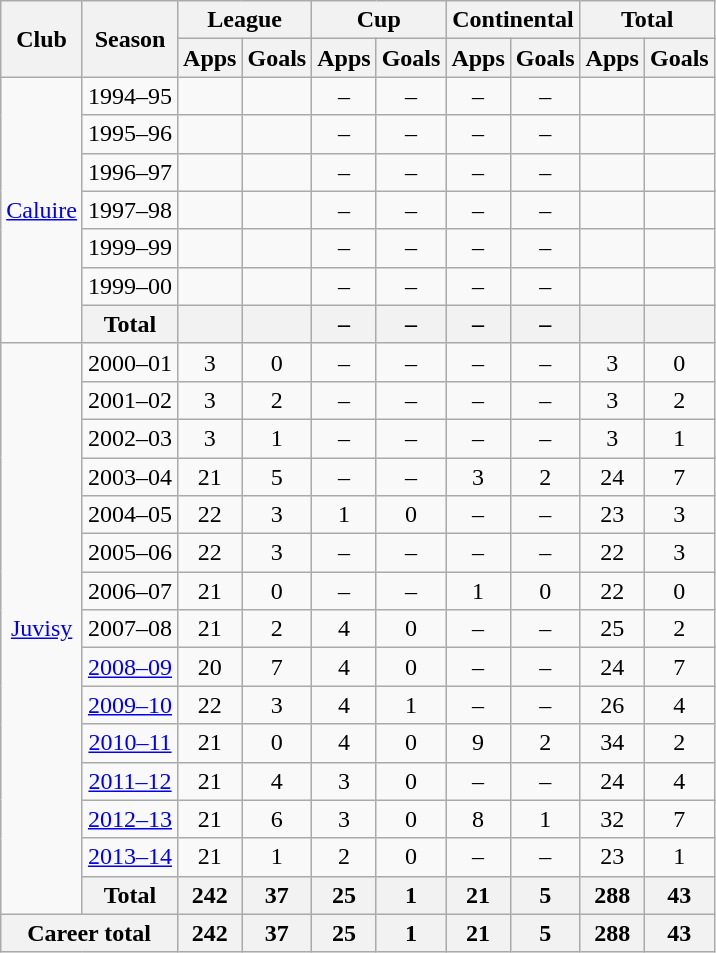<table class="wikitable" style="text-align: center;">
<tr>
<th rowspan="2">Club</th>
<th rowspan="2">Season</th>
<th colspan="2">League</th>
<th colspan="2">Cup</th>
<th colspan="2">Continental</th>
<th colspan="2">Total</th>
</tr>
<tr>
<th>Apps</th>
<th>Goals</th>
<th>Apps</th>
<th>Goals</th>
<th>Apps</th>
<th>Goals</th>
<th>Apps</th>
<th>Goals</th>
</tr>
<tr>
<td rowspan="7"><a href='#'>Caluire</a></td>
<td>1994–95</td>
<td></td>
<td></td>
<td>–</td>
<td>–</td>
<td>–</td>
<td>–</td>
<td></td>
<td></td>
</tr>
<tr>
<td>1995–96</td>
<td></td>
<td></td>
<td>–</td>
<td>–</td>
<td>–</td>
<td>–</td>
<td></td>
<td></td>
</tr>
<tr>
<td>1996–97</td>
<td></td>
<td></td>
<td>–</td>
<td>–</td>
<td>–</td>
<td>–</td>
<td></td>
<td></td>
</tr>
<tr>
<td>1997–98</td>
<td></td>
<td></td>
<td>–</td>
<td>–</td>
<td>–</td>
<td>–</td>
<td></td>
<td></td>
</tr>
<tr>
<td>1999–99</td>
<td></td>
<td></td>
<td>–</td>
<td>–</td>
<td>–</td>
<td>–</td>
<td></td>
<td></td>
</tr>
<tr>
<td>1999–00</td>
<td></td>
<td></td>
<td>–</td>
<td>–</td>
<td>–</td>
<td>–</td>
<td></td>
<td></td>
</tr>
<tr>
<th>Total</th>
<th></th>
<th></th>
<th>–</th>
<th>–</th>
<th>–</th>
<th>–</th>
<th></th>
<th></th>
</tr>
<tr>
<td rowspan="15"><a href='#'>Juvisy</a></td>
<td>2000–01</td>
<td>3</td>
<td>0</td>
<td>–</td>
<td>–</td>
<td>–</td>
<td>–</td>
<td>3</td>
<td>0</td>
</tr>
<tr>
<td>2001–02</td>
<td>3</td>
<td>2</td>
<td>–</td>
<td>–</td>
<td>–</td>
<td>–</td>
<td>3</td>
<td>2</td>
</tr>
<tr>
<td>2002–03</td>
<td>3</td>
<td>1</td>
<td>–</td>
<td>–</td>
<td>–</td>
<td>–</td>
<td>3</td>
<td>1</td>
</tr>
<tr>
<td>2003–04</td>
<td>21</td>
<td>5</td>
<td>–</td>
<td>–</td>
<td>3</td>
<td>2</td>
<td>24</td>
<td>7</td>
</tr>
<tr>
<td>2004–05</td>
<td>22</td>
<td>3</td>
<td>1</td>
<td>0</td>
<td>–</td>
<td>–</td>
<td>23</td>
<td>3</td>
</tr>
<tr>
<td>2005–06</td>
<td>22</td>
<td>3</td>
<td>–</td>
<td>–</td>
<td>–</td>
<td>–</td>
<td>22</td>
<td>3</td>
</tr>
<tr>
<td>2006–07</td>
<td>21</td>
<td>0</td>
<td>–</td>
<td>–</td>
<td>1</td>
<td>0</td>
<td>22</td>
<td>0</td>
</tr>
<tr>
<td>2007–08</td>
<td>21</td>
<td>2</td>
<td>4</td>
<td>0</td>
<td>–</td>
<td>–</td>
<td>25</td>
<td>2</td>
</tr>
<tr>
<td><a href='#'>2008–09</a></td>
<td>20</td>
<td>7</td>
<td>4</td>
<td>0</td>
<td>–</td>
<td>–</td>
<td>24</td>
<td>7</td>
</tr>
<tr>
<td><a href='#'>2009–10</a></td>
<td>22</td>
<td>3</td>
<td>4</td>
<td>1</td>
<td>–</td>
<td>–</td>
<td>26</td>
<td>4</td>
</tr>
<tr>
<td><a href='#'>2010–11</a></td>
<td>21</td>
<td>0</td>
<td>4</td>
<td>0</td>
<td>9</td>
<td>2</td>
<td>34</td>
<td>2</td>
</tr>
<tr>
<td><a href='#'>2011–12</a></td>
<td>21</td>
<td>4</td>
<td>3</td>
<td>0</td>
<td>–</td>
<td>–</td>
<td>24</td>
<td>4</td>
</tr>
<tr>
<td><a href='#'>2012–13</a></td>
<td>21</td>
<td>6</td>
<td>3</td>
<td>0</td>
<td>8</td>
<td>1</td>
<td>32</td>
<td>7</td>
</tr>
<tr>
<td><a href='#'>2013–14</a></td>
<td>21</td>
<td>1</td>
<td>2</td>
<td>0</td>
<td>–</td>
<td>–</td>
<td>23</td>
<td>1</td>
</tr>
<tr>
<th>Total</th>
<th>242</th>
<th>37</th>
<th>25</th>
<th>1</th>
<th>21</th>
<th>5</th>
<th>288</th>
<th>43</th>
</tr>
<tr>
<th colspan="2">Career total</th>
<th>242</th>
<th>37</th>
<th>25</th>
<th>1</th>
<th>21</th>
<th>5</th>
<th>288</th>
<th>43</th>
</tr>
</table>
